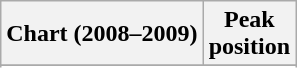<table class="wikitable sortable">
<tr>
<th>Chart (2008–2009)</th>
<th>Peak<br>position</th>
</tr>
<tr>
</tr>
<tr>
</tr>
<tr>
</tr>
<tr>
</tr>
<tr>
</tr>
</table>
